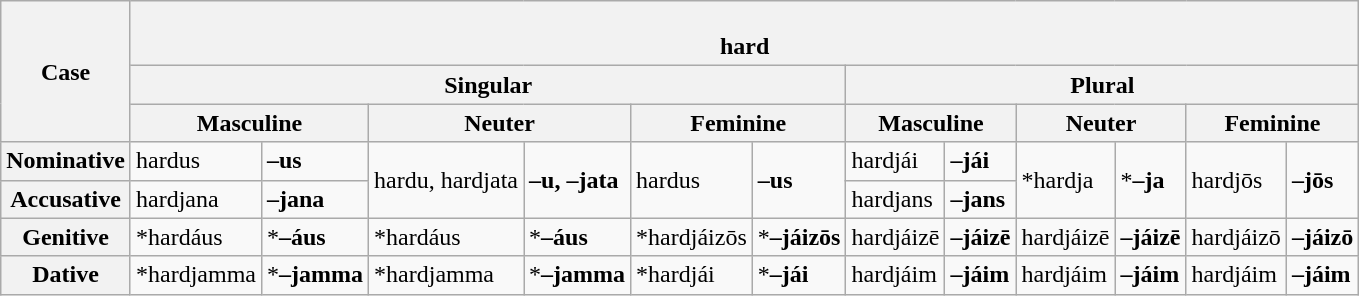<table class="wikitable">
<tr>
<th rowspan="3">Case</th>
<th colspan="12"><br> hard</th>
</tr>
<tr>
<th colspan="6"><strong>Singular</strong></th>
<th colspan="6"><strong>Plural</strong></th>
</tr>
<tr>
<th colspan="2"><strong>Masculine</strong></th>
<th colspan="2"><strong>Neuter</strong></th>
<th colspan="2"><strong>Feminine</strong></th>
<th colspan="2"><strong>Masculine</strong></th>
<th colspan="2"><strong>Neuter</strong></th>
<th colspan="2"><strong>Feminine</strong></th>
</tr>
<tr>
<th><strong>Nominative</strong></th>
<td>hardus</td>
<td><strong>–us</strong></td>
<td rowspan="2">hardu, hardjata</td>
<td rowspan="2"><strong>–u, –jata</strong></td>
<td rowspan="2">hardus</td>
<td rowspan="2"><strong>–us</strong></td>
<td>hardjái</td>
<td><strong>–jái</strong></td>
<td rowspan="2">*hardja</td>
<td rowspan="2">*<strong>–ja</strong></td>
<td rowspan="2">hardjōs</td>
<td rowspan="2"><strong>–jōs</strong></td>
</tr>
<tr>
<th><strong>Accusative</strong></th>
<td>hardjana</td>
<td><strong>–jana</strong></td>
<td>hardjans</td>
<td><strong>–jans</strong></td>
</tr>
<tr>
<th><strong>Genitive</strong></th>
<td>*hardáus</td>
<td>*<strong>–áus</strong></td>
<td>*hardáus</td>
<td>*<strong>–áus</strong></td>
<td>*hardjáizōs</td>
<td>*<strong>–jáizōs</strong></td>
<td>hardjáizē</td>
<td><strong>–jáizē</strong></td>
<td>hardjáizē</td>
<td><strong>–jáizē</strong></td>
<td>hardjáizō</td>
<td><strong>–jáizō</strong></td>
</tr>
<tr>
<th><strong>Dative</strong></th>
<td>*hardjamma</td>
<td>*<strong>–jamma</strong></td>
<td>*hardjamma</td>
<td>*<strong>–jamma</strong></td>
<td>*hardjái</td>
<td>*<strong>–jái</strong></td>
<td>hardjáim</td>
<td><strong>–jáim</strong></td>
<td>hardjáim</td>
<td><strong>–jáim</strong></td>
<td>hardjáim</td>
<td><strong>–jáim</strong></td>
</tr>
</table>
